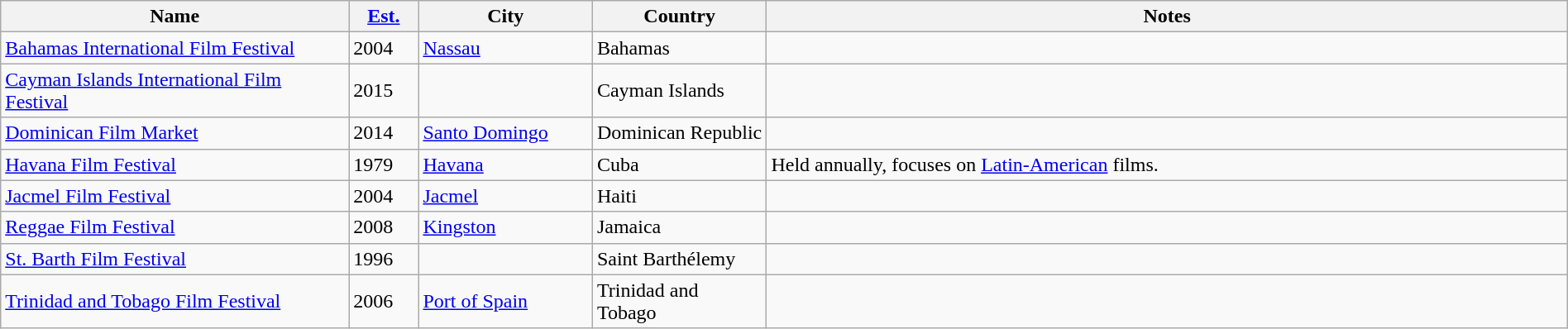<table class="wikitable sortable" width=100%>
<tr>
<th style="width:20%;">Name</th>
<th style="width:4%;"><a href='#'>Est.</a></th>
<th style="width:10%;">City</th>
<th style="width:10%;">Country</th>
<th style="width:46%;">Notes</th>
</tr>
<tr>
<td><a href='#'>Bahamas International Film Festival</a></td>
<td>2004</td>
<td><a href='#'>Nassau</a></td>
<td>Bahamas</td>
<td></td>
</tr>
<tr>
<td><a href='#'>Cayman Islands International Film Festival</a></td>
<td>2015</td>
<td></td>
<td>Cayman Islands</td>
<td></td>
</tr>
<tr>
<td><a href='#'>Dominican Film Market</a></td>
<td>2014</td>
<td><a href='#'>Santo Domingo</a></td>
<td>Dominican Republic</td>
<td></td>
</tr>
<tr>
<td><a href='#'>Havana Film Festival</a></td>
<td>1979</td>
<td><a href='#'>Havana</a></td>
<td>Cuba</td>
<td>Held annually, focuses on <a href='#'>Latin-American</a> films.</td>
</tr>
<tr>
<td><a href='#'>Jacmel Film Festival</a></td>
<td>2004</td>
<td><a href='#'>Jacmel</a></td>
<td>Haiti</td>
<td></td>
</tr>
<tr>
<td><a href='#'>Reggae Film Festival</a></td>
<td>2008</td>
<td><a href='#'>Kingston</a></td>
<td>Jamaica</td>
<td></td>
</tr>
<tr>
<td><a href='#'>St. Barth Film Festival</a></td>
<td>1996</td>
<td></td>
<td>Saint Barthélemy</td>
<td></td>
</tr>
<tr>
<td><a href='#'>Trinidad and Tobago Film Festival</a></td>
<td>2006</td>
<td><a href='#'>Port of Spain</a></td>
<td>Trinidad and Tobago</td>
<td></td>
</tr>
</table>
